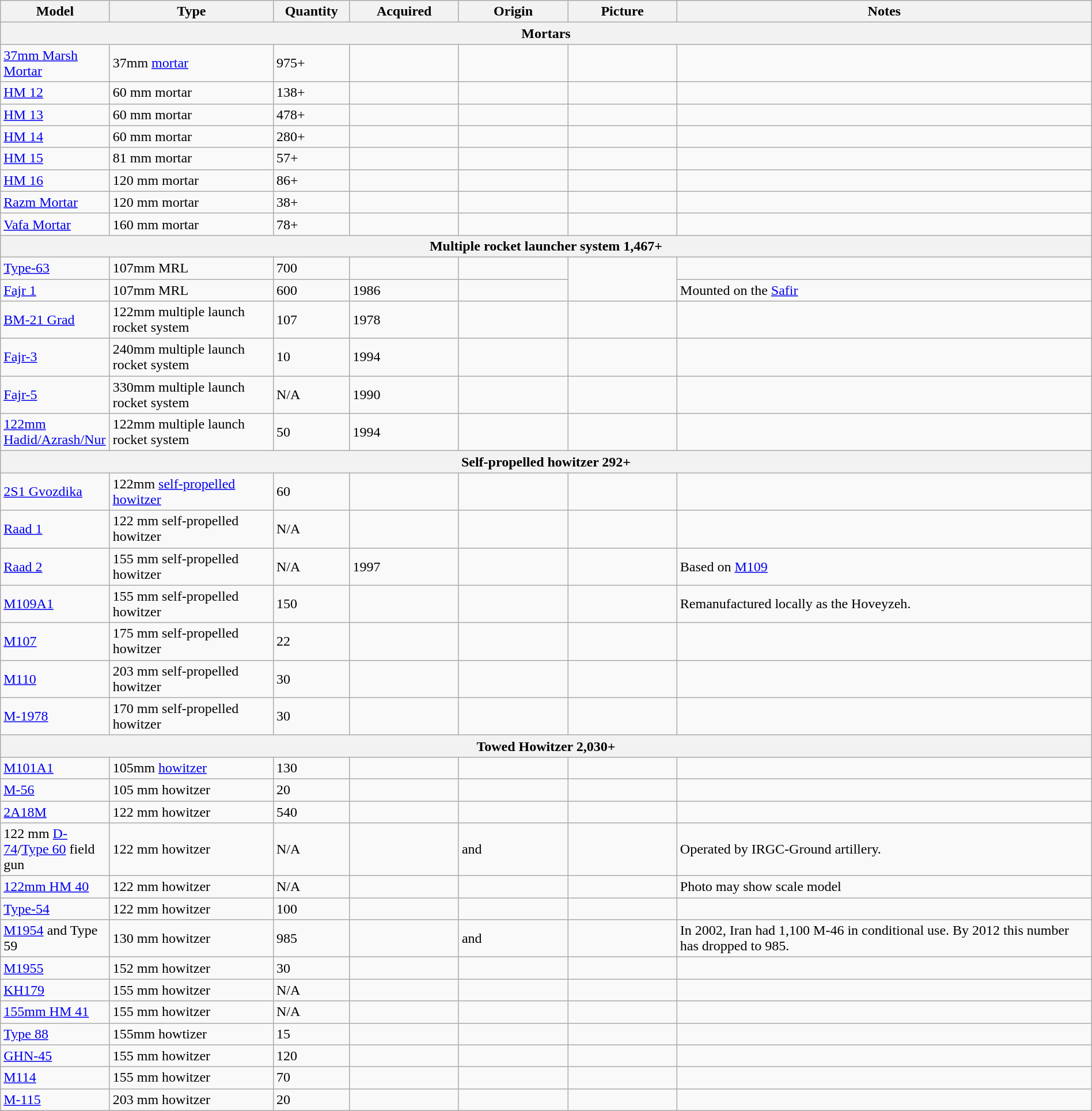<table class="wikitable" width="100%">
<tr>
<th width="10%">Model</th>
<th width="15%">Type</th>
<th width="7%">Quantity</th>
<th width="10%">Acquired</th>
<th width="10%">Origin</th>
<th width="10%">Picture</th>
<th>Notes</th>
</tr>
<tr>
<th colspan="7">Mortars</th>
</tr>
<tr>
<td><a href='#'>37mm Marsh Mortar</a></td>
<td>37mm <a href='#'>mortar</a></td>
<td>975+</td>
<td></td>
<td></td>
<td></td>
<td></td>
</tr>
<tr>
<td><a href='#'>HM 12</a></td>
<td>60 mm mortar</td>
<td>138+</td>
<td></td>
<td></td>
<td></td>
<td></td>
</tr>
<tr>
<td><a href='#'>HM 13</a></td>
<td>60 mm mortar</td>
<td>478+</td>
<td></td>
<td></td>
<td></td>
<td></td>
</tr>
<tr>
<td><a href='#'>HM 14</a></td>
<td>60 mm mortar</td>
<td>280+</td>
<td></td>
<td></td>
<td></td>
<td></td>
</tr>
<tr>
<td><a href='#'>HM 15</a></td>
<td>81 mm mortar</td>
<td>57+</td>
<td></td>
<td></td>
<td></td>
<td></td>
</tr>
<tr>
<td><a href='#'>HM 16</a></td>
<td>120 mm mortar</td>
<td>86+</td>
<td></td>
<td></td>
<td></td>
<td></td>
</tr>
<tr>
<td><a href='#'>Razm Mortar</a></td>
<td>120 mm mortar</td>
<td>38+</td>
<td></td>
<td></td>
<td></td>
<td></td>
</tr>
<tr>
<td><a href='#'>Vafa Mortar</a></td>
<td>160 mm mortar</td>
<td>78+</td>
<td></td>
<td></td>
<td></td>
<td></td>
</tr>
<tr>
<th colspan="7">Multiple rocket launcher system 1,467+</th>
</tr>
<tr>
<td><a href='#'>Type-63</a></td>
<td>107mm MRL</td>
<td>700</td>
<td></td>
<td></td>
<td rowspan="2"></td>
<td></td>
</tr>
<tr>
<td><a href='#'>Fajr 1</a></td>
<td>107mm MRL</td>
<td>600</td>
<td>1986</td>
<td><br></td>
<td>Mounted on the <a href='#'>Safir</a></td>
</tr>
<tr>
<td><a href='#'>BM-21 Grad</a></td>
<td>122mm multiple launch rocket system</td>
<td>107</td>
<td>1978</td>
<td></td>
<td></td>
<td></td>
</tr>
<tr>
<td><a href='#'>Fajr-3</a></td>
<td>240mm multiple launch rocket system</td>
<td>10</td>
<td>1994</td>
<td></td>
<td></td>
<td></td>
</tr>
<tr>
<td><a href='#'>Fajr-5</a></td>
<td>330mm multiple launch rocket system</td>
<td>N/A</td>
<td>1990</td>
<td></td>
<td></td>
<td></td>
</tr>
<tr>
<td><a href='#'>122mm Hadid/Azrash/Nur</a></td>
<td>122mm multiple launch rocket system</td>
<td>50</td>
<td>1994</td>
<td></td>
<td></td>
<td></td>
</tr>
<tr>
<th colspan="7">Self-propelled howitzer 292+</th>
</tr>
<tr>
<td><a href='#'>2S1 Gvozdika</a></td>
<td>122mm <a href='#'>self-propelled howitzer</a></td>
<td>60</td>
<td></td>
<td></td>
<td></td>
<td></td>
</tr>
<tr>
<td><a href='#'>Raad 1</a></td>
<td>122 mm self-propelled howitzer</td>
<td>N/A</td>
<td></td>
<td></td>
<td></td>
<td></td>
</tr>
<tr>
<td><a href='#'>Raad 2</a></td>
<td>155 mm self-propelled howitzer</td>
<td>N/A</td>
<td>1997</td>
<td></td>
<td></td>
<td>Based on <a href='#'>M109</a></td>
</tr>
<tr>
<td><a href='#'>M109A1</a></td>
<td>155 mm self-propelled howitzer</td>
<td>150</td>
<td></td>
<td><br></td>
<td></td>
<td>Remanufactured locally as the Hoveyzeh.</td>
</tr>
<tr>
<td><a href='#'>M107</a></td>
<td>175 mm self-propelled howitzer</td>
<td>22</td>
<td></td>
<td></td>
<td></td>
<td></td>
</tr>
<tr>
<td><a href='#'>M110</a></td>
<td>203 mm self-propelled howitzer</td>
<td>30</td>
<td></td>
<td></td>
<td></td>
<td></td>
</tr>
<tr>
<td><a href='#'>M-1978</a></td>
<td>170 mm self-propelled howitzer</td>
<td>30</td>
<td></td>
<td></td>
<td></td>
<td></td>
</tr>
<tr>
<th colspan="7">Towed Howitzer 2,030+</th>
</tr>
<tr>
<td><a href='#'>M101A1</a></td>
<td>105mm <a href='#'>howitzer</a></td>
<td>130</td>
<td></td>
<td></td>
<td></td>
<td></td>
</tr>
<tr>
<td><a href='#'>M-56</a></td>
<td>105 mm howitzer</td>
<td>20</td>
<td></td>
<td></td>
<td></td>
<td></td>
</tr>
<tr>
<td><a href='#'>2A18M</a></td>
<td>122 mm howitzer</td>
<td>540</td>
<td></td>
<td></td>
<td></td>
<td></td>
</tr>
<tr>
<td>122 mm <a href='#'>D-74</a>/<a href='#'>Type 60</a> field gun</td>
<td>122 mm howitzer</td>
<td>N/A</td>
<td></td>
<td> and </td>
<td></td>
<td>Operated by IRGC-Ground artillery.</td>
</tr>
<tr>
<td><a href='#'>122mm HM 40</a></td>
<td>122 mm howitzer</td>
<td>N/A</td>
<td></td>
<td></td>
<td></td>
<td>Photo may show scale model</td>
</tr>
<tr>
<td><a href='#'>Type-54</a></td>
<td>122 mm howitzer</td>
<td>100</td>
<td></td>
<td><br></td>
<td></td>
<td></td>
</tr>
<tr>
<td><a href='#'>M1954</a> and Type 59</td>
<td>130 mm howitzer</td>
<td>985</td>
<td></td>
<td> and </td>
<td></td>
<td>In 2002, Iran had 1,100 M-46 in conditional use. By 2012 this number has dropped to 985.</td>
</tr>
<tr>
<td><a href='#'>M1955</a></td>
<td>152 mm howitzer</td>
<td>30</td>
<td></td>
<td></td>
<td></td>
<td></td>
</tr>
<tr>
<td><a href='#'>KH179</a></td>
<td>155 mm howitzer</td>
<td>N/A</td>
<td></td>
<td></td>
<td></td>
<td></td>
</tr>
<tr>
<td><a href='#'>155mm HM 41</a></td>
<td>155 mm howitzer</td>
<td>N/A</td>
<td></td>
<td></td>
<td></td>
<td></td>
</tr>
<tr>
<td><a href='#'>Type 88</a></td>
<td>155mm howtizer</td>
<td>15</td>
<td></td>
<td></td>
<td></td>
<td></td>
</tr>
<tr>
<td><a href='#'>GHN-45</a></td>
<td>155 mm howitzer</td>
<td>120</td>
<td></td>
<td></td>
<td></td>
<td></td>
</tr>
<tr>
<td><a href='#'>M114</a></td>
<td>155 mm howitzer</td>
<td>70</td>
<td></td>
<td></td>
<td></td>
<td></td>
</tr>
<tr>
<td><a href='#'>M-115</a></td>
<td>203 mm howitzer</td>
<td>20</td>
<td></td>
<td></td>
<td></td>
<td></td>
</tr>
</table>
